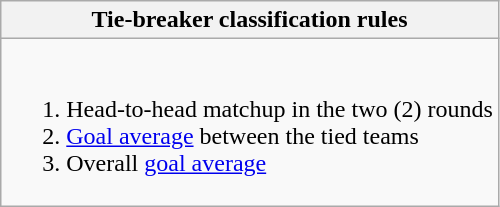<table class="wikitable collapsible autocollapsed">
<tr>
<th>Tie-breaker classification rules</th>
</tr>
<tr>
<td><br><ol><li>Head-to-head matchup in the two (2) rounds</li><li><a href='#'>Goal average</a> between the tied teams</li><li>Overall <a href='#'>goal average</a></li></ol></td>
</tr>
</table>
